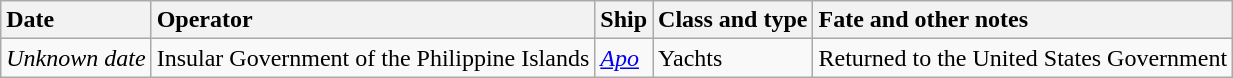<table class="wikitable nowraplinks sortable">
<tr>
<th style="text-align: left;">Date</th>
<th style="text-align: left;">Operator</th>
<th style="text-align: left;">Ship</th>
<th style="text-align: left;">Class and type</th>
<th style="text-align: left;">Fate and other notes</th>
</tr>
<tr>
<td><em>Unknown date</em></td>
<td>Insular Government of the Philippine Islands</td>
<td><em><a href='#'>Apo</a></em></td>
<td>Yachts</td>
<td>Returned to the United States Government</td>
</tr>
</table>
